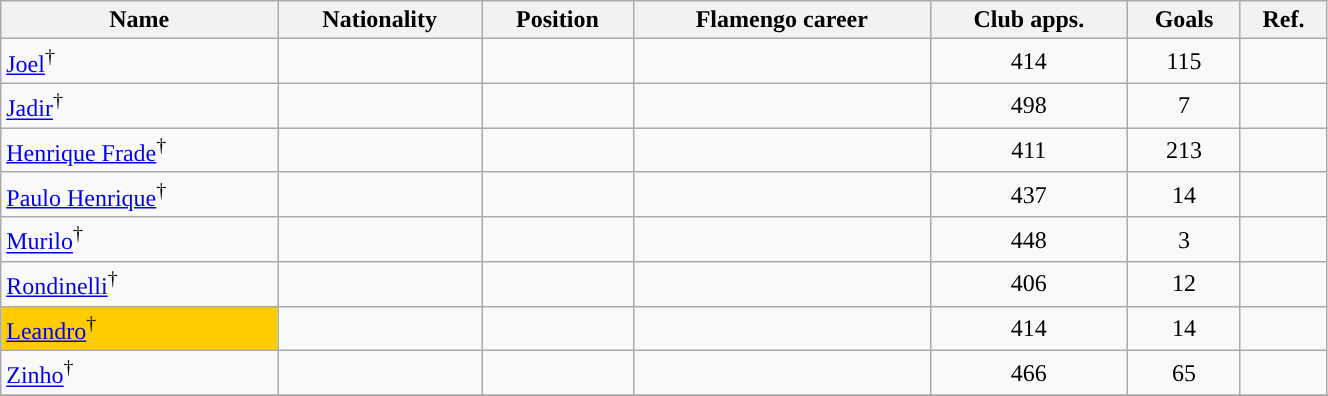<table width=70% class="wikitable sortable" style="text-align:center;">
<tr>
<th>Name</th>
<th>Nationality</th>
<th>Position</th>
<th>Flamengo career</th>
<th>Club apps.</th>
<th>Goals</th>
<th class="unsortable">Ref.</th>
</tr>
<tr>
<td scope="row" align="left"><a href='#'>Joel</a><sup>†</sup></td>
<td align="left"></td>
<td></td>
<td></td>
<td>414</td>
<td>115</td>
<td></td>
</tr>
<tr>
<td scope="row" align="left"><a href='#'>Jadir</a><sup>†</sup></td>
<td align="left"></td>
<td></td>
<td></td>
<td>498</td>
<td>7</td>
<td></td>
</tr>
<tr>
<td scope="row" align="left"><a href='#'>Henrique Frade</a><sup>†</sup></td>
<td align="left"></td>
<td></td>
<td></td>
<td>411</td>
<td>213</td>
<td></td>
</tr>
<tr>
<td scope="row" align="left"><a href='#'>Paulo Henrique</a><sup>†</sup></td>
<td align="left"></td>
<td></td>
<td></td>
<td>437</td>
<td>14</td>
<td></td>
</tr>
<tr>
<td scope="row" align="left"><a href='#'>Murilo</a><sup>†</sup></td>
<td align="left"></td>
<td></td>
<td></td>
<td>448</td>
<td>3</td>
<td></td>
</tr>
<tr>
<td scope="row" align="left"><a href='#'>Rondinelli</a><sup>†</sup></td>
<td align="left"></td>
<td></td>
<td></td>
<td>406</td>
<td>12</td>
<td></td>
</tr>
<tr>
<td scope="row" align="left" style="background-color:#FFCC00"><a href='#'>Leandro</a><sup>†</sup></td>
<td align="left"></td>
<td></td>
<td></td>
<td>414</td>
<td>14</td>
<td></td>
</tr>
<tr>
<td scope="row" align="left"><a href='#'>Zinho</a><sup>†</sup></td>
<td align="left"></td>
<td></td>
<td></td>
<td>466</td>
<td>65</td>
<td></td>
</tr>
<tr>
</tr>
</table>
